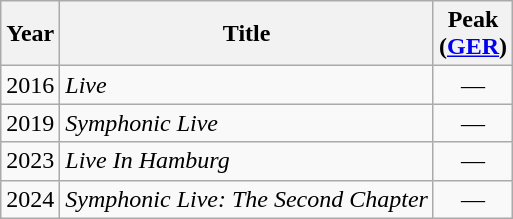<table class="wikitable">
<tr>
<th>Year</th>
<th>Title</th>
<th>Peak<br>(<a href='#'>GER</a>)</th>
</tr>
<tr>
<td align="center">2016</td>
<td><em>Live</em></td>
<td align="center">—</td>
</tr>
<tr>
<td align="center">2019</td>
<td><em>Symphonic Live</em></td>
<td align="center">—</td>
</tr>
<tr>
<td align="center">2023</td>
<td><em>Live In Hamburg</em></td>
<td align="center">—</td>
</tr>
<tr>
<td align="center">2024</td>
<td><em>Symphonic Live: The Second Chapter</em></td>
<td align="center">—</td>
</tr>
</table>
